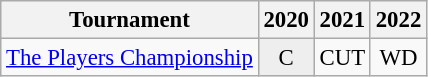<table class="wikitable" style="font-size:95%;text-align:center;">
<tr>
<th>Tournament</th>
<th>2020</th>
<th>2021</th>
<th>2022</th>
</tr>
<tr>
<td align=left><a href='#'>The Players Championship</a></td>
<td style="background:#eeeeee;">C</td>
<td>CUT</td>
<td>WD</td>
</tr>
</table>
